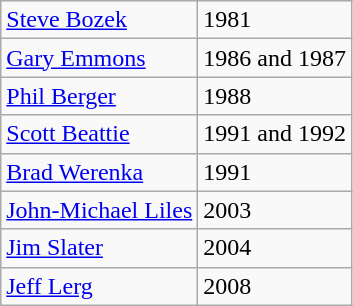<table class="wikitable sortable">
<tr>
<td><a href='#'>Steve Bozek</a></td>
<td>1981</td>
</tr>
<tr>
<td><a href='#'>Gary Emmons</a></td>
<td>1986 and 1987</td>
</tr>
<tr>
<td><a href='#'>Phil Berger</a></td>
<td>1988</td>
</tr>
<tr>
<td><a href='#'>Scott Beattie</a></td>
<td>1991 and 1992</td>
</tr>
<tr>
<td><a href='#'>Brad Werenka</a></td>
<td>1991</td>
</tr>
<tr>
<td><a href='#'>John-Michael Liles</a></td>
<td>2003</td>
</tr>
<tr>
<td><a href='#'>Jim Slater</a></td>
<td>2004</td>
</tr>
<tr>
<td><a href='#'>Jeff Lerg</a></td>
<td>2008</td>
</tr>
</table>
